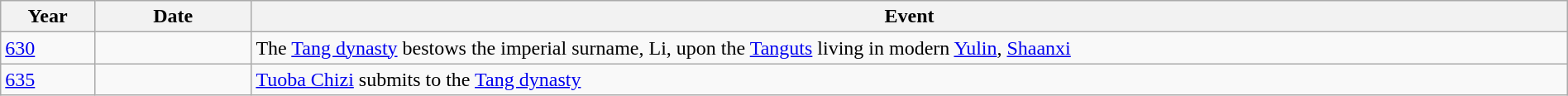<table class="wikitable" width="100%">
<tr>
<th style="width:6%">Year</th>
<th style="width:10%">Date</th>
<th>Event</th>
</tr>
<tr>
<td><a href='#'>630</a></td>
<td></td>
<td>The <a href='#'>Tang dynasty</a> bestows the imperial surname, Li, upon the <a href='#'>Tanguts</a> living in modern <a href='#'>Yulin</a>, <a href='#'>Shaanxi</a></td>
</tr>
<tr>
<td><a href='#'>635</a></td>
<td></td>
<td><a href='#'>Tuoba Chizi</a> submits to the <a href='#'>Tang dynasty</a></td>
</tr>
</table>
